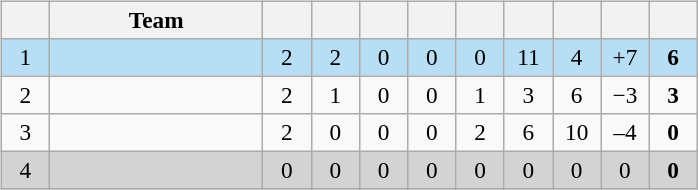<table width=100%>
<tr>
<td style="min-width:40em;" width=50%><br><table class="wikitable" style="text-align: center; font-size: 97%;">
<tr>
<th width="25"></th>
<th width="135">Team</th>
<th width="25"></th>
<th width="25"></th>
<th width="25"></th>
<th width="25"></th>
<th width="25"></th>
<th width="25"></th>
<th width="25"></th>
<th width="25"></th>
<th width="25"></th>
</tr>
<tr style="background-color: #b8def6;">
<td>1</td>
<td align=left></td>
<td>2</td>
<td>2</td>
<td>0</td>
<td>0</td>
<td>0</td>
<td>11</td>
<td>4</td>
<td>+7</td>
<td><strong>6</strong></td>
</tr>
<tr>
<td>2</td>
<td align=left></td>
<td>2</td>
<td>1</td>
<td>0</td>
<td>0</td>
<td>1</td>
<td>3</td>
<td>6</td>
<td>−3</td>
<td><strong>3</strong></td>
</tr>
<tr>
<td>3</td>
<td align=left></td>
<td>2</td>
<td>0</td>
<td>0</td>
<td>0</td>
<td>2</td>
<td>6</td>
<td>10</td>
<td>–4</td>
<td><strong>0</strong></td>
</tr>
<tr style="background-color:lightgrey;">
<td>4</td>
<td align=left></td>
<td>0</td>
<td>0</td>
<td>0</td>
<td>0</td>
<td>0</td>
<td>0</td>
<td>0</td>
<td>0</td>
<td><strong>0</strong></td>
</tr>
</table>
</td>
<td style="min-width:36em;"><br><table width=100% style="font-size: 95%">
<tr>
<td><br>


</td>
</tr>
</table>
</td>
</tr>
</table>
